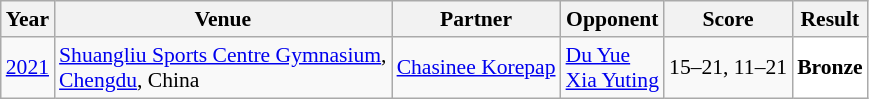<table class="sortable wikitable" style="font-size: 90%;">
<tr>
<th>Year</th>
<th>Venue</th>
<th>Partner</th>
<th>Opponent</th>
<th>Score</th>
<th>Result</th>
</tr>
<tr>
<td align="center"><a href='#'>2021</a></td>
<td align="left"><a href='#'>Shuangliu Sports Centre Gymnasium</a>,<br><a href='#'>Chengdu</a>, China</td>
<td align="left"> <a href='#'>Chasinee Korepap</a></td>
<td align="left"> <a href='#'>Du Yue</a><br> <a href='#'>Xia Yuting</a></td>
<td align="left">15–21, 11–21</td>
<td style="text-align:left; background:white"> <strong>Bronze</strong></td>
</tr>
</table>
